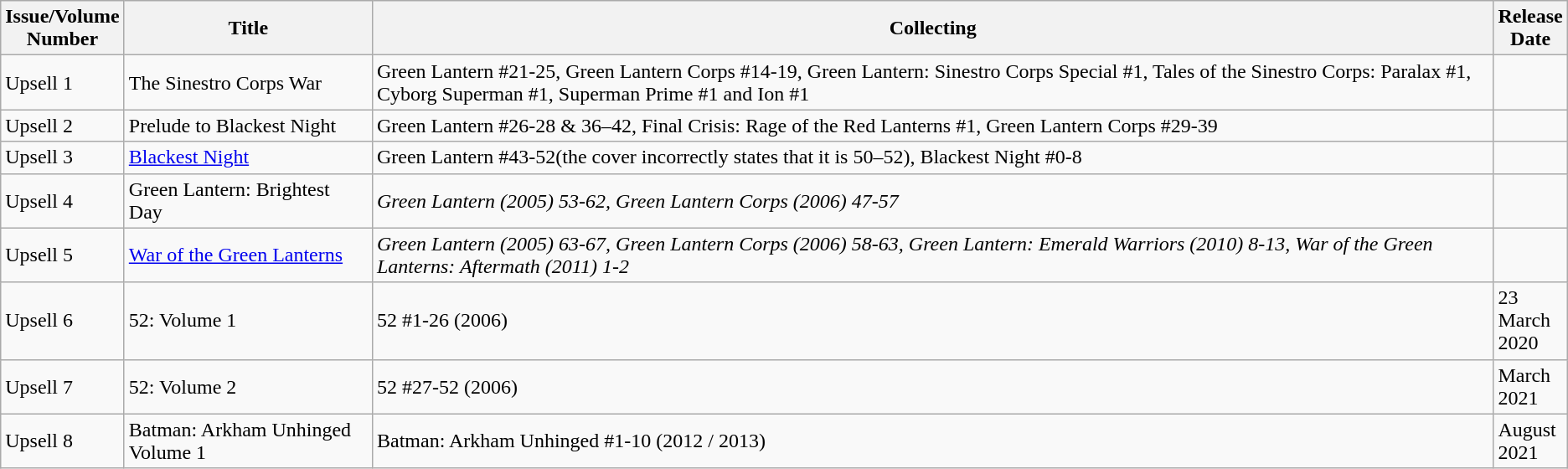<table class="wikitable sortable" style="text-align: left;">
<tr>
<th width="1%">Issue/Volume Number</th>
<th>Title</th>
<th>Collecting</th>
<th width="1%">Release Date</th>
</tr>
<tr>
<td>Upsell 1</td>
<td>The Sinestro Corps War</td>
<td>Green Lantern #21-25, Green Lantern Corps #14-19, Green Lantern: Sinestro Corps Special #1, Tales of the Sinestro Corps: Paralax #1, Cyborg Superman #1, Superman Prime #1 and Ion #1</td>
<td></td>
</tr>
<tr>
<td>Upsell 2</td>
<td>Prelude to Blackest Night</td>
<td>Green Lantern #26-28 & 36–42, Final Crisis: Rage of the Red Lanterns #1, Green Lantern Corps #29-39</td>
<td></td>
</tr>
<tr>
<td>Upsell 3</td>
<td><a href='#'>Blackest Night</a></td>
<td>Green Lantern #43-52(the cover incorrectly states that it is 50–52), Blackest Night #0-8</td>
<td></td>
</tr>
<tr>
<td>Upsell 4</td>
<td>Green Lantern: Brightest Day</td>
<td><em>Green Lantern (2005) 53-62, Green Lantern Corps (2006) 47-57</em></td>
<td></td>
</tr>
<tr>
<td>Upsell 5</td>
<td><a href='#'>War of the Green Lanterns</a></td>
<td><em>Green Lantern (2005) 63-67, Green Lantern Corps (2006) 58-63, Green Lantern: Emerald Warriors (2010) 8-13, War of the Green Lanterns: Aftermath (2011) 1-2</em></td>
<td></td>
</tr>
<tr>
<td>Upsell 6</td>
<td>52: Volume 1</td>
<td>52 #1-26 (2006)</td>
<td>23 March 2020</td>
</tr>
<tr>
<td>Upsell 7</td>
<td>52: Volume 2</td>
<td>52 #27-52 (2006)</td>
<td>March 2021</td>
</tr>
<tr>
<td>Upsell 8</td>
<td>Batman: Arkham Unhinged Volume 1</td>
<td>Batman: Arkham Unhinged #1-10 (2012 / 2013)</td>
<td>August 2021</td>
</tr>
</table>
